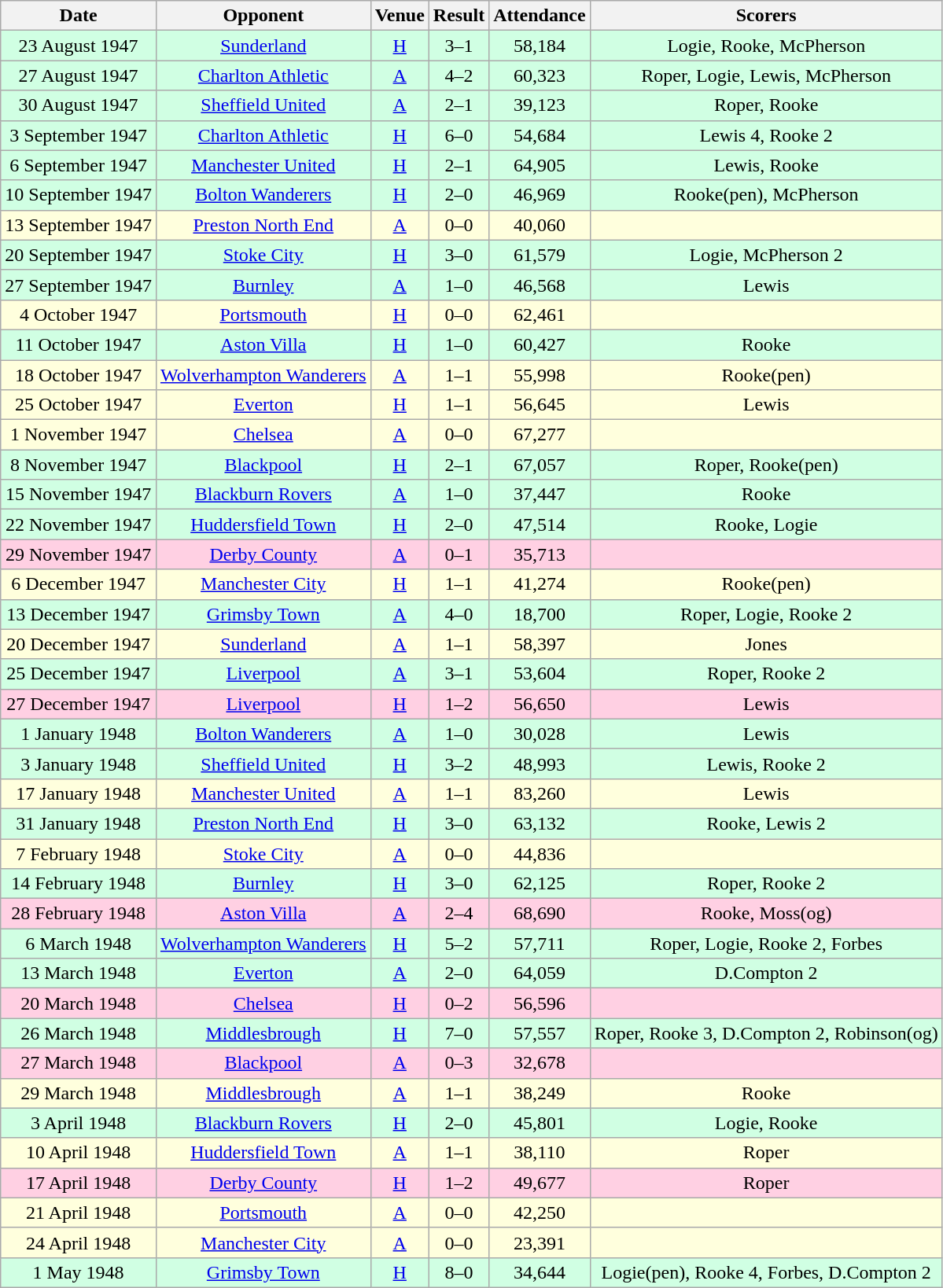<table class="wikitable sortable" style="text-align:center;">
<tr>
<th>Date</th>
<th>Opponent</th>
<th>Venue</th>
<th>Result</th>
<th>Attendance</th>
<th>Scorers</th>
</tr>
<tr style="background:#d0ffe3;">
<td>23 August 1947</td>
<td><a href='#'>Sunderland</a></td>
<td><a href='#'>H</a></td>
<td>3–1</td>
<td>58,184</td>
<td>Logie, Rooke, McPherson</td>
</tr>
<tr style="background:#d0ffe3;">
<td>27 August 1947</td>
<td><a href='#'>Charlton Athletic</a></td>
<td><a href='#'>A</a></td>
<td>4–2</td>
<td>60,323</td>
<td>Roper, Logie, Lewis, McPherson</td>
</tr>
<tr style="background:#d0ffe3;">
<td>30 August 1947</td>
<td><a href='#'>Sheffield United</a></td>
<td><a href='#'>A</a></td>
<td>2–1</td>
<td>39,123</td>
<td>Roper, Rooke</td>
</tr>
<tr style="background:#d0ffe3;">
<td>3 September 1947</td>
<td><a href='#'>Charlton Athletic</a></td>
<td><a href='#'>H</a></td>
<td>6–0</td>
<td>54,684</td>
<td>Lewis 4, Rooke 2</td>
</tr>
<tr style="background:#d0ffe3;">
<td>6 September 1947</td>
<td><a href='#'>Manchester United</a></td>
<td><a href='#'>H</a></td>
<td>2–1</td>
<td>64,905</td>
<td>Lewis, Rooke</td>
</tr>
<tr style="background:#d0ffe3;">
<td>10 September 1947</td>
<td><a href='#'>Bolton Wanderers</a></td>
<td><a href='#'>H</a></td>
<td>2–0</td>
<td>46,969</td>
<td>Rooke(pen), McPherson</td>
</tr>
<tr style="background:#ffffdd;">
<td>13 September 1947</td>
<td><a href='#'>Preston North End</a></td>
<td><a href='#'>A</a></td>
<td>0–0</td>
<td>40,060</td>
<td></td>
</tr>
<tr style="background:#d0ffe3;">
<td>20 September 1947</td>
<td><a href='#'>Stoke City</a></td>
<td><a href='#'>H</a></td>
<td>3–0</td>
<td>61,579</td>
<td>Logie, McPherson 2</td>
</tr>
<tr style="background:#d0ffe3;">
<td>27 September 1947</td>
<td><a href='#'>Burnley</a></td>
<td><a href='#'>A</a></td>
<td>1–0</td>
<td>46,568</td>
<td>Lewis</td>
</tr>
<tr style="background:#ffffdd;">
<td>4 October 1947</td>
<td><a href='#'>Portsmouth</a></td>
<td><a href='#'>H</a></td>
<td>0–0</td>
<td>62,461</td>
<td></td>
</tr>
<tr style="background:#d0ffe3;">
<td>11 October 1947</td>
<td><a href='#'>Aston Villa</a></td>
<td><a href='#'>H</a></td>
<td>1–0</td>
<td>60,427</td>
<td>Rooke</td>
</tr>
<tr style="background:#ffffdd;">
<td>18 October 1947</td>
<td><a href='#'>Wolverhampton Wanderers</a></td>
<td><a href='#'>A</a></td>
<td>1–1</td>
<td>55,998</td>
<td>Rooke(pen)</td>
</tr>
<tr style="background:#ffffdd;">
<td>25 October 1947</td>
<td><a href='#'>Everton</a></td>
<td><a href='#'>H</a></td>
<td>1–1</td>
<td>56,645</td>
<td>Lewis</td>
</tr>
<tr style="background:#ffffdd;">
<td>1 November 1947</td>
<td><a href='#'>Chelsea</a></td>
<td><a href='#'>A</a></td>
<td>0–0</td>
<td>67,277</td>
<td></td>
</tr>
<tr style="background:#d0ffe3;">
<td>8 November 1947</td>
<td><a href='#'>Blackpool</a></td>
<td><a href='#'>H</a></td>
<td>2–1</td>
<td>67,057</td>
<td>Roper, Rooke(pen)</td>
</tr>
<tr style="background:#d0ffe3;">
<td>15 November 1947</td>
<td><a href='#'>Blackburn Rovers</a></td>
<td><a href='#'>A</a></td>
<td>1–0</td>
<td>37,447</td>
<td>Rooke</td>
</tr>
<tr style="background:#d0ffe3;">
<td>22 November 1947</td>
<td><a href='#'>Huddersfield Town</a></td>
<td><a href='#'>H</a></td>
<td>2–0</td>
<td>47,514</td>
<td>Rooke, Logie</td>
</tr>
<tr style="background:#ffd0e3;">
<td>29 November 1947</td>
<td><a href='#'>Derby County</a></td>
<td><a href='#'>A</a></td>
<td>0–1</td>
<td>35,713</td>
<td></td>
</tr>
<tr style="background:#ffffdd;">
<td>6 December 1947</td>
<td><a href='#'>Manchester City</a></td>
<td><a href='#'>H</a></td>
<td>1–1</td>
<td>41,274</td>
<td>Rooke(pen)</td>
</tr>
<tr style="background:#d0ffe3;">
<td>13 December 1947</td>
<td><a href='#'>Grimsby Town</a></td>
<td><a href='#'>A</a></td>
<td>4–0</td>
<td>18,700</td>
<td>Roper, Logie, Rooke 2</td>
</tr>
<tr style="background:#ffffdd;">
<td>20 December 1947</td>
<td><a href='#'>Sunderland</a></td>
<td><a href='#'>A</a></td>
<td>1–1</td>
<td>58,397</td>
<td>Jones</td>
</tr>
<tr style="background:#d0ffe3;">
<td>25 December 1947</td>
<td><a href='#'>Liverpool</a></td>
<td><a href='#'>A</a></td>
<td>3–1</td>
<td>53,604</td>
<td>Roper, Rooke 2</td>
</tr>
<tr style="background:#ffd0e3;">
<td>27 December 1947</td>
<td><a href='#'>Liverpool</a></td>
<td><a href='#'>H</a></td>
<td>1–2</td>
<td>56,650</td>
<td>Lewis</td>
</tr>
<tr style="background:#d0ffe3;">
<td>1 January 1948</td>
<td><a href='#'>Bolton Wanderers</a></td>
<td><a href='#'>A</a></td>
<td>1–0</td>
<td>30,028</td>
<td>Lewis</td>
</tr>
<tr style="background:#d0ffe3;">
<td>3 January 1948</td>
<td><a href='#'>Sheffield United</a></td>
<td><a href='#'>H</a></td>
<td>3–2</td>
<td>48,993</td>
<td>Lewis, Rooke 2</td>
</tr>
<tr style="background:#ffffdd;">
<td>17 January 1948</td>
<td><a href='#'>Manchester United</a></td>
<td><a href='#'>A</a></td>
<td>1–1</td>
<td>83,260</td>
<td>Lewis</td>
</tr>
<tr style="background:#d0ffe3;">
<td>31 January 1948</td>
<td><a href='#'>Preston North End</a></td>
<td><a href='#'>H</a></td>
<td>3–0</td>
<td>63,132</td>
<td>Rooke, Lewis 2</td>
</tr>
<tr style="background:#ffffdd;">
<td>7 February 1948</td>
<td><a href='#'>Stoke City</a></td>
<td><a href='#'>A</a></td>
<td>0–0</td>
<td>44,836</td>
<td></td>
</tr>
<tr style="background:#d0ffe3;">
<td>14 February 1948</td>
<td><a href='#'>Burnley</a></td>
<td><a href='#'>H</a></td>
<td>3–0</td>
<td>62,125</td>
<td>Roper, Rooke 2</td>
</tr>
<tr style="background:#ffd0e3;">
<td>28 February 1948</td>
<td><a href='#'>Aston Villa</a></td>
<td><a href='#'>A</a></td>
<td>2–4</td>
<td>68,690</td>
<td>Rooke, Moss(og)</td>
</tr>
<tr style="background:#d0ffe3;">
<td>6 March 1948</td>
<td><a href='#'>Wolverhampton Wanderers</a></td>
<td><a href='#'>H</a></td>
<td>5–2</td>
<td>57,711</td>
<td>Roper, Logie, Rooke 2, Forbes</td>
</tr>
<tr style="background:#d0ffe3;">
<td>13 March 1948</td>
<td><a href='#'>Everton</a></td>
<td><a href='#'>A</a></td>
<td>2–0</td>
<td>64,059</td>
<td>D.Compton 2</td>
</tr>
<tr style="background:#ffd0e3;">
<td>20 March 1948</td>
<td><a href='#'>Chelsea</a></td>
<td><a href='#'>H</a></td>
<td>0–2</td>
<td>56,596</td>
<td></td>
</tr>
<tr style="background:#d0ffe3;">
<td>26 March 1948</td>
<td><a href='#'>Middlesbrough</a></td>
<td><a href='#'>H</a></td>
<td>7–0</td>
<td>57,557</td>
<td>Roper, Rooke 3, D.Compton 2, Robinson(og)</td>
</tr>
<tr style="background:#ffd0e3;">
<td>27 March 1948</td>
<td><a href='#'>Blackpool</a></td>
<td><a href='#'>A</a></td>
<td>0–3</td>
<td>32,678</td>
<td></td>
</tr>
<tr style="background:#ffffdd;">
<td>29 March 1948</td>
<td><a href='#'>Middlesbrough</a></td>
<td><a href='#'>A</a></td>
<td>1–1</td>
<td>38,249</td>
<td>Rooke</td>
</tr>
<tr style="background:#d0ffe3;">
<td>3 April 1948</td>
<td><a href='#'>Blackburn Rovers</a></td>
<td><a href='#'>H</a></td>
<td>2–0</td>
<td>45,801</td>
<td>Logie, Rooke</td>
</tr>
<tr style="background:#ffffdd;">
<td>10 April 1948</td>
<td><a href='#'>Huddersfield Town</a></td>
<td><a href='#'>A</a></td>
<td>1–1</td>
<td>38,110</td>
<td>Roper</td>
</tr>
<tr style="background:#ffd0e3;">
<td>17 April 1948</td>
<td><a href='#'>Derby County</a></td>
<td><a href='#'>H</a></td>
<td>1–2</td>
<td>49,677</td>
<td>Roper</td>
</tr>
<tr style="background:#ffffdd;">
<td>21 April 1948</td>
<td><a href='#'>Portsmouth</a></td>
<td><a href='#'>A</a></td>
<td>0–0</td>
<td>42,250</td>
<td></td>
</tr>
<tr style="background:#ffffdd;">
<td>24 April 1948</td>
<td><a href='#'>Manchester City</a></td>
<td><a href='#'>A</a></td>
<td>0–0</td>
<td>23,391</td>
<td></td>
</tr>
<tr style="background:#d0ffe3;">
<td>1 May 1948</td>
<td><a href='#'>Grimsby Town</a></td>
<td><a href='#'>H</a></td>
<td>8–0</td>
<td>34,644</td>
<td>Logie(pen), Rooke 4, Forbes, D.Compton 2</td>
</tr>
</table>
